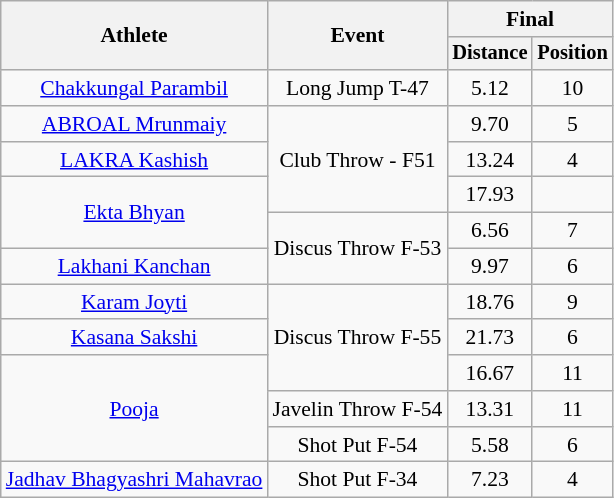<table class="wikitable" style="text-align:center; font-size:90%">
<tr>
<th rowspan="2">Athlete</th>
<th rowspan="2">Event</th>
<th colspan="2">Final</th>
</tr>
<tr style="font-size:95%">
<th>Distance</th>
<th>Position</th>
</tr>
<tr>
<td><a href='#'>Chakkungal Parambil</a></td>
<td>Long Jump T-47</td>
<td>5.12</td>
<td>10</td>
</tr>
<tr>
<td><a href='#'>ABROAL Mrunmaiy</a></td>
<td rowspan=3>Club Throw - F51</td>
<td>9.70</td>
<td>5</td>
</tr>
<tr>
<td><a href='#'>LAKRA Kashish</a></td>
<td>13.24</td>
<td>4</td>
</tr>
<tr>
<td rowspan=2><a href='#'>Ekta Bhyan</a></td>
<td>17.93</td>
<td></td>
</tr>
<tr>
<td rowspan=2>Discus Throw F-53</td>
<td>6.56</td>
<td>7</td>
</tr>
<tr>
<td><a href='#'>Lakhani Kanchan</a></td>
<td>9.97</td>
<td>6</td>
</tr>
<tr>
<td><a href='#'>Karam Joyti</a></td>
<td rowspan=3>Discus Throw F-55</td>
<td>18.76</td>
<td>9</td>
</tr>
<tr>
<td><a href='#'>Kasana Sakshi</a></td>
<td>21.73</td>
<td>6</td>
</tr>
<tr>
<td rowspan=3><a href='#'>Pooja</a></td>
<td>16.67</td>
<td>11</td>
</tr>
<tr>
<td>Javelin Throw F-54</td>
<td>13.31</td>
<td>11</td>
</tr>
<tr>
<td>Shot Put F-54</td>
<td>5.58</td>
<td>6</td>
</tr>
<tr>
<td><a href='#'>Jadhav Bhagyashri Mahavrao</a></td>
<td>Shot Put F-34</td>
<td>7.23</td>
<td>4</td>
</tr>
</table>
